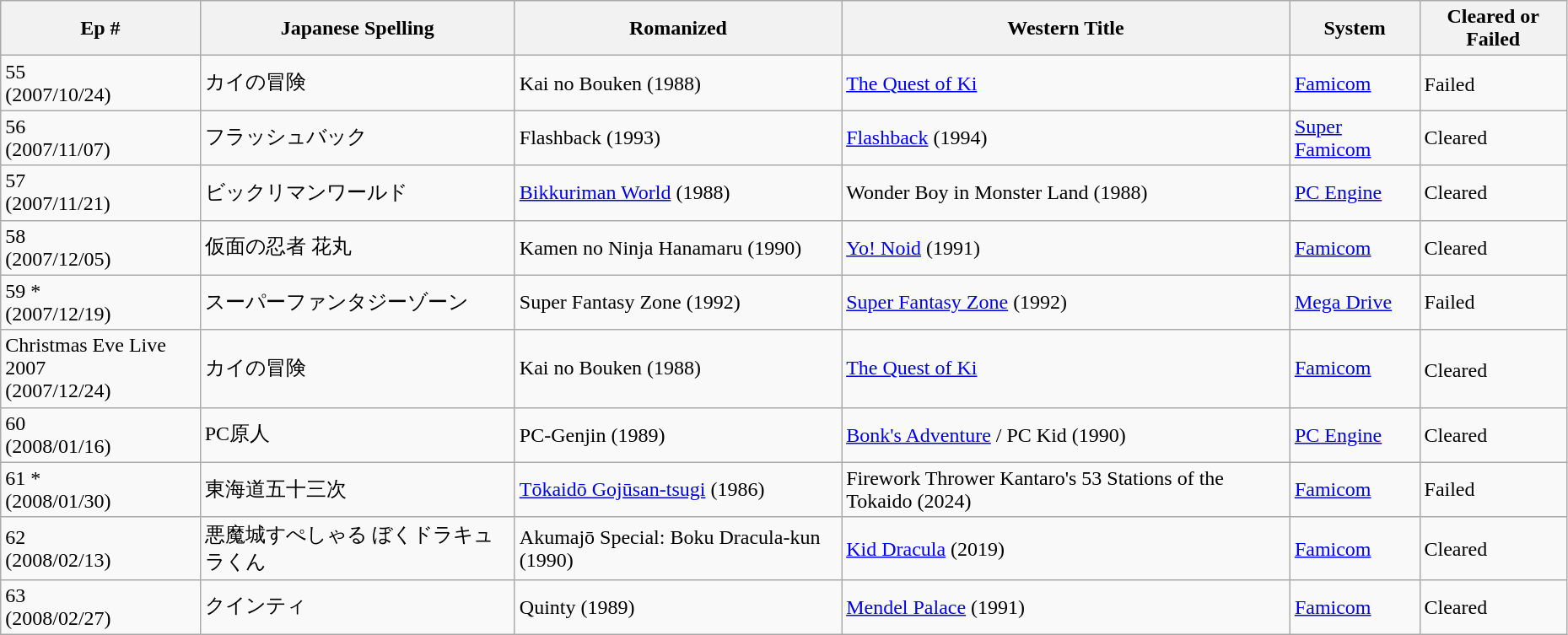<table class="wikitable" style="width:98%;">
<tr>
<th>Ep #</th>
<th>Japanese Spelling</th>
<th>Romanized</th>
<th>Western Title</th>
<th>System</th>
<th>Cleared or Failed</th>
</tr>
<tr>
<td>55<br>(2007/10/24)</td>
<td>カイの冒険</td>
<td>Kai no Bouken (1988)</td>
<td><a href='#'>The Quest of Ki</a></td>
<td><a href='#'>Famicom</a></td>
<td>Failed<sup></sup></td>
</tr>
<tr>
<td>56<br>(2007/11/07)</td>
<td>フラッシュバック</td>
<td>Flashback (1993)</td>
<td><a href='#'>Flashback</a> (1994)</td>
<td><a href='#'>Super Famicom</a></td>
<td>Cleared</td>
</tr>
<tr>
<td>57<br>(2007/11/21)</td>
<td>ビックリマンワールド</td>
<td><a href='#'>Bikkuriman World</a> (1988)</td>
<td>Wonder Boy in Monster Land (1988)</td>
<td><a href='#'>PC Engine</a></td>
<td>Cleared</td>
</tr>
<tr>
<td>58<br>(2007/12/05)</td>
<td>仮面の忍者 花丸</td>
<td>Kamen no Ninja Hanamaru (1990)</td>
<td><a href='#'>Yo! Noid</a> (1991)</td>
<td><a href='#'>Famicom</a></td>
<td>Cleared</td>
</tr>
<tr>
<td>59 *<br>(2007/12/19)</td>
<td>スーパーファンタジーゾーン</td>
<td>Super Fantasy Zone (1992)</td>
<td><a href='#'>Super Fantasy Zone</a> (1992)</td>
<td><a href='#'>Mega Drive</a></td>
<td>Failed</td>
</tr>
<tr>
<td>Christmas Eve Live 2007<br>(2007/12/24)</td>
<td>カイの冒険</td>
<td>Kai no Bouken (1988)</td>
<td><a href='#'>The Quest of Ki</a></td>
<td><a href='#'>Famicom</a></td>
<td>Cleared<sup></sup></td>
</tr>
<tr>
<td>60<br>(2008/01/16)</td>
<td>PC原人</td>
<td>PC-Genjin (1989)</td>
<td><a href='#'>Bonk's Adventure</a> / PC Kid (1990)</td>
<td><a href='#'>PC Engine</a></td>
<td>Cleared</td>
</tr>
<tr>
<td>61 *<br>(2008/01/30)</td>
<td>東海道五十三次</td>
<td><a href='#'>Tōkaidō Gojūsan-tsugi</a> (1986)</td>
<td>Firework Thrower Kantaro's 53 Stations of the Tokaido (2024)</td>
<td><a href='#'>Famicom</a></td>
<td>Failed</td>
</tr>
<tr>
<td>62<br>(2008/02/13)</td>
<td>悪魔城すぺしゃる ぼくドラキュラくん</td>
<td>Akumajō Special: Boku Dracula-kun (1990)</td>
<td><a href='#'>Kid Dracula</a> (2019)</td>
<td><a href='#'>Famicom</a></td>
<td>Cleared</td>
</tr>
<tr>
<td>63<br>(2008/02/27)</td>
<td>クインティ</td>
<td>Quinty (1989)</td>
<td><a href='#'>Mendel Palace</a> (1991)</td>
<td><a href='#'>Famicom</a></td>
<td>Cleared</td>
</tr>
</table>
